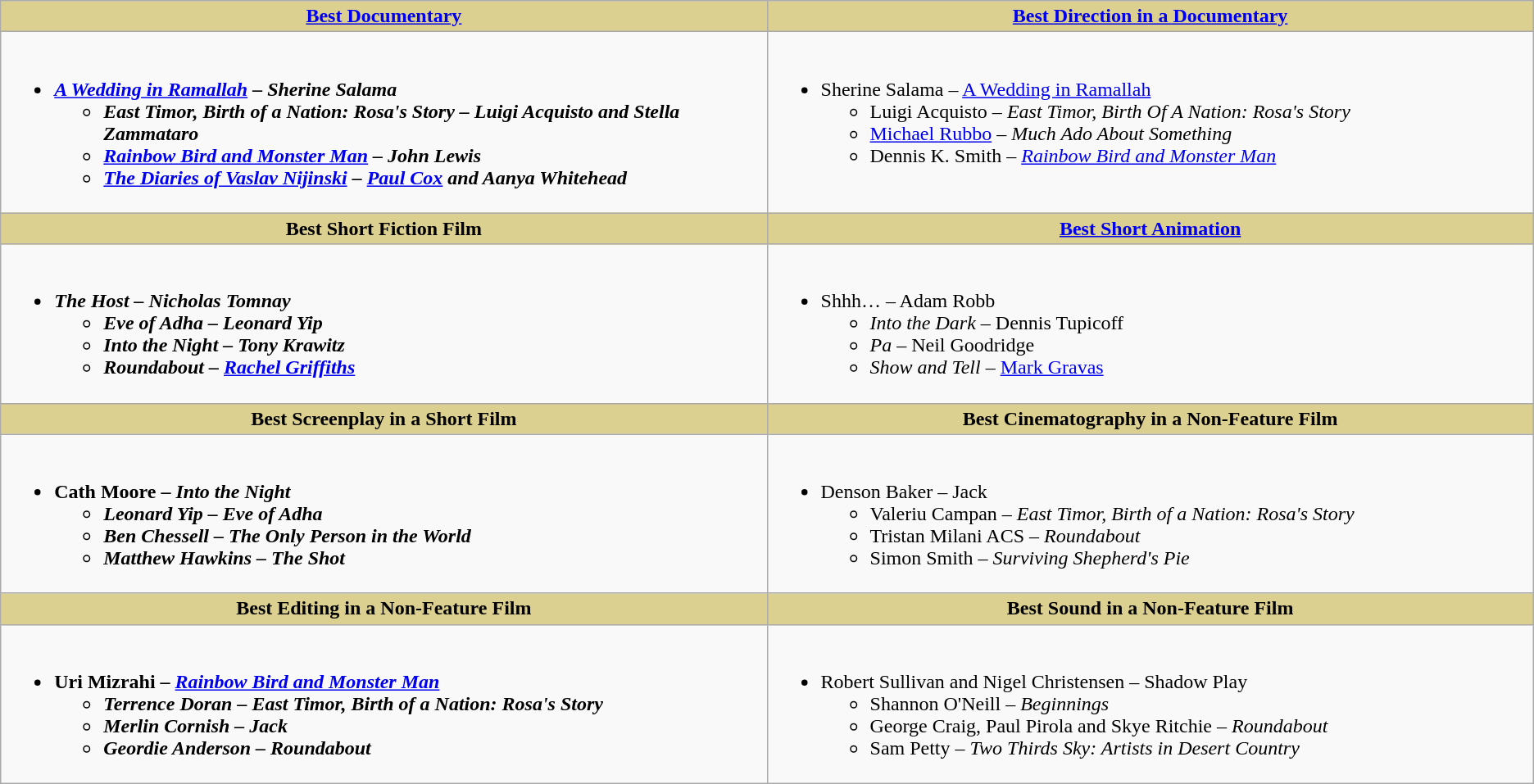<table class=wikitable style="width="100%">
<tr>
<th style="background:#DBD090;" ! style="width="50%"><a href='#'>Best Documentary</a></th>
<th style="background:#DBD090;" ! style="width="50%"><a href='#'>Best Direction in a Documentary</a></th>
</tr>
<tr>
<td valign="top" width="50%"><br><ul><li><strong><em><a href='#'>A Wedding in Ramallah</a><em> – Sherine Salama<strong><ul><li></em>East Timor, Birth of a Nation: Rosa's Story<em> – Luigi Acquisto and Stella Zammataro</li><li></em><a href='#'>Rainbow Bird and Monster Man</a><em> – John Lewis</li><li></em><a href='#'>The Diaries of Vaslav Nijinski</a><em> – <a href='#'>Paul Cox</a> and Aanya Whitehead</li></ul></li></ul></td>
<td valign="top" width="50%"><br><ul><li></strong>Sherine Salama – </em><a href='#'>A Wedding in Ramallah</a></em></strong><ul><li>Luigi Acquisto – <em>East Timor, Birth Of A Nation: Rosa's Story</em></li><li><a href='#'>Michael Rubbo</a> – <em>Much Ado About Something</em></li><li>Dennis K. Smith – <em><a href='#'>Rainbow Bird and Monster Man</a></em></li></ul></li></ul></td>
</tr>
<tr>
<th style="background:#DBD090;" ! style="width="50%">Best Short Fiction Film</th>
<th style="background:#DBD090;" ! style="width="50%"><a href='#'>Best Short Animation</a></th>
</tr>
<tr>
<td valign="top" width="50%"><br><ul><li><strong><em>The Host<em> – Nicholas Tomnay<strong><ul><li></em>Eve of Adha<em> – Leonard Yip</li><li></em>Into the Night<em> – Tony Krawitz</li><li></em>Roundabout<em> – <a href='#'>Rachel Griffiths</a></li></ul></li></ul></td>
<td valign="top" width="50%"><br><ul><li></em></strong>Shhh…</em> – Adam Robb</strong><ul><li><em>Into the Dark</em> – Dennis Tupicoff</li><li><em>Pa</em> – Neil Goodridge</li><li><em>Show and Tell</em> – <a href='#'>Mark Gravas</a></li></ul></li></ul></td>
</tr>
<tr>
<th style="background:#DBD090;" ! style="width="50%">Best Screenplay in a Short Film</th>
<th style="background:#DBD090;" ! style="width="50%">Best Cinematography in a Non-Feature Film</th>
</tr>
<tr>
<td valign="top" width="50%"><br><ul><li><strong>Cath Moore – <em>Into the Night<strong><em><ul><li>Leonard Yip – </em>Eve of Adha<em></li><li>Ben Chessell – </em>The Only Person in the World<em></li><li>Matthew Hawkins – </em>The Shot<em></li></ul></li></ul></td>
<td valign="top" width="50%"><br><ul><li></strong>Denson Baker – </em>Jack</em></strong><ul><li>Valeriu Campan – <em>East Timor, Birth of a Nation: Rosa's Story</em></li><li>Tristan Milani ACS – <em>Roundabout</em></li><li>Simon Smith – <em>Surviving Shepherd's Pie</em></li></ul></li></ul></td>
</tr>
<tr>
<th style="background:#DBD090;" ! style="width="50%">Best Editing in a Non-Feature Film</th>
<th style="background:#DBD090;" ! style="width="50%">Best Sound in a Non-Feature Film</th>
</tr>
<tr>
<td valign="top" width="50%"><br><ul><li><strong>Uri Mizrahi – <em><a href='#'>Rainbow Bird and Monster Man</a><strong><em><ul><li>Terrence Doran – </em>East Timor, Birth of a Nation: Rosa's Story<em></li><li>Merlin Cornish – </em>Jack<em></li><li>Geordie Anderson – </em>Roundabout<em></li></ul></li></ul></td>
<td valign="top" width="50%"><br><ul><li></strong>Robert Sullivan and Nigel Christensen – </em>Shadow Play</em></strong><ul><li>Shannon O'Neill – <em>Beginnings</em></li><li>George Craig, Paul Pirola and Skye Ritchie – <em>Roundabout</em></li><li>Sam Petty – <em>Two Thirds Sky: Artists in Desert Country</em></li></ul></li></ul></td>
</tr>
</table>
